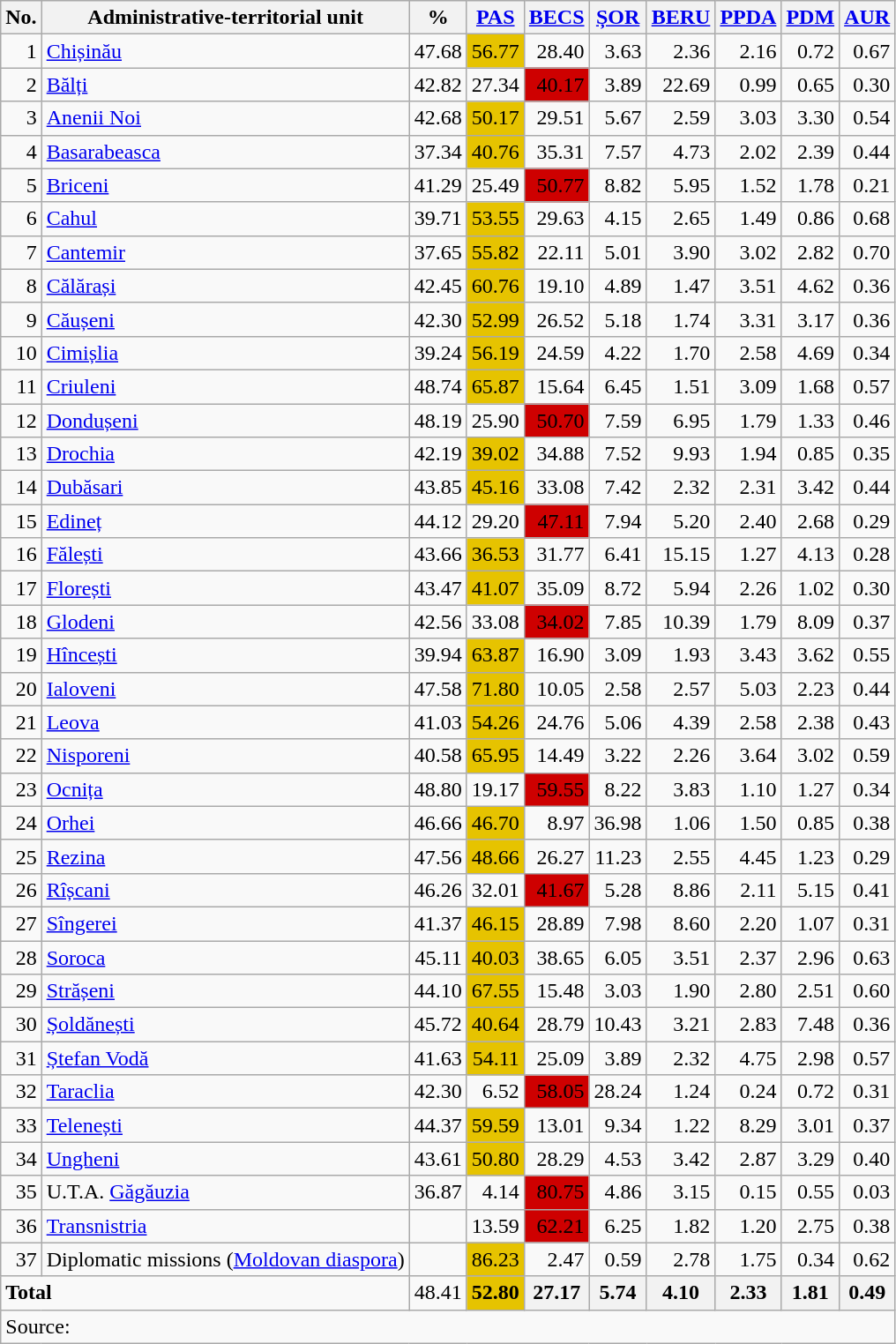<table class="wikitable sortable" style="text-align:right">
<tr>
<th>No.</th>
<th>Administrative-territorial unit</th>
<th>%</th>
<th><a href='#'>PAS</a></th>
<th><a href='#'>BECS</a></th>
<th><a href='#'>ȘOR</a></th>
<th><a href='#'>BERU</a></th>
<th><a href='#'>PPDA</a></th>
<th><a href='#'>PDM</a></th>
<th><a href='#'>AUR</a></th>
</tr>
<tr>
<td>1</td>
<td align="left"><a href='#'>Chișinău</a></td>
<td>47.68</td>
<td bgcolor="e6c300">56.77</td>
<td>28.40</td>
<td>3.63</td>
<td>2.36</td>
<td>2.16</td>
<td>0.72</td>
<td>0.67</td>
</tr>
<tr>
<td>2</td>
<td align="left"><a href='#'>Bălți</a></td>
<td>42.82</td>
<td>27.34</td>
<td bgcolor="ce0000">40.17</td>
<td>3.89</td>
<td>22.69</td>
<td>0.99</td>
<td>0.65</td>
<td>0.30</td>
</tr>
<tr>
<td>3</td>
<td align="left"><a href='#'>Anenii Noi</a></td>
<td>42.68</td>
<td bgcolor="e6c300">50.17</td>
<td>29.51</td>
<td>5.67</td>
<td>2.59</td>
<td>3.03</td>
<td>3.30</td>
<td>0.54</td>
</tr>
<tr>
<td>4</td>
<td align="left"><a href='#'>Basarabeasca</a></td>
<td>37.34</td>
<td bgcolor="e6c300">40.76</td>
<td>35.31</td>
<td>7.57</td>
<td>4.73</td>
<td>2.02</td>
<td>2.39</td>
<td>0.44</td>
</tr>
<tr>
<td>5</td>
<td align="left"><a href='#'>Briceni</a></td>
<td>41.29</td>
<td>25.49</td>
<td bgcolor="ce0000">50.77</td>
<td>8.82</td>
<td>5.95</td>
<td>1.52</td>
<td>1.78</td>
<td>0.21</td>
</tr>
<tr>
<td>6</td>
<td align="left"><a href='#'>Cahul</a></td>
<td>39.71</td>
<td bgcolor="e6c300">53.55</td>
<td>29.63</td>
<td>4.15</td>
<td>2.65</td>
<td>1.49</td>
<td>0.86</td>
<td>0.68</td>
</tr>
<tr>
<td>7</td>
<td align="left"><a href='#'>Cantemir</a></td>
<td>37.65</td>
<td bgcolor="e6c300">55.82</td>
<td>22.11</td>
<td>5.01</td>
<td>3.90</td>
<td>3.02</td>
<td>2.82</td>
<td>0.70</td>
</tr>
<tr>
<td>8</td>
<td align="left"><a href='#'>Călărași</a></td>
<td>42.45</td>
<td bgcolor="e6c300">60.76</td>
<td>19.10</td>
<td>4.89</td>
<td>1.47</td>
<td>3.51</td>
<td>4.62</td>
<td>0.36</td>
</tr>
<tr>
<td>9</td>
<td align="left"><a href='#'>Căușeni</a></td>
<td>42.30</td>
<td bgcolor="e6c300">52.99</td>
<td>26.52</td>
<td>5.18</td>
<td>1.74</td>
<td>3.31</td>
<td>3.17</td>
<td>0.36</td>
</tr>
<tr>
<td>10</td>
<td align="left"><a href='#'>Cimișlia</a></td>
<td>39.24</td>
<td bgcolor="e6c300">56.19</td>
<td>24.59</td>
<td>4.22</td>
<td>1.70</td>
<td>2.58</td>
<td>4.69</td>
<td>0.34</td>
</tr>
<tr>
<td>11</td>
<td align="left"><a href='#'>Criuleni</a></td>
<td>48.74</td>
<td bgcolor="e6c300">65.87</td>
<td>15.64</td>
<td>6.45</td>
<td>1.51</td>
<td>3.09</td>
<td>1.68</td>
<td>0.57</td>
</tr>
<tr>
<td>12</td>
<td align="left"><a href='#'>Dondușeni</a></td>
<td>48.19</td>
<td>25.90</td>
<td bgcolor="ce0000">50.70</td>
<td>7.59</td>
<td>6.95</td>
<td>1.79</td>
<td>1.33</td>
<td>0.46</td>
</tr>
<tr>
<td>13</td>
<td align="left"><a href='#'>Drochia</a></td>
<td>42.19</td>
<td bgcolor="e6c300">39.02</td>
<td>34.88</td>
<td>7.52</td>
<td>9.93</td>
<td>1.94</td>
<td>0.85</td>
<td>0.35</td>
</tr>
<tr>
<td>14</td>
<td align="left"><a href='#'>Dubăsari</a></td>
<td>43.85</td>
<td bgcolor="e6c300">45.16</td>
<td>33.08</td>
<td>7.42</td>
<td>2.32</td>
<td>2.31</td>
<td>3.42</td>
<td>0.44</td>
</tr>
<tr>
<td>15</td>
<td align="left"><a href='#'>Edineț</a></td>
<td>44.12</td>
<td>29.20</td>
<td bgcolor="ce0000">47.11</td>
<td>7.94</td>
<td>5.20</td>
<td>2.40</td>
<td>2.68</td>
<td>0.29</td>
</tr>
<tr>
<td>16</td>
<td align="left"><a href='#'>Fălești</a></td>
<td>43.66</td>
<td bgcolor="e6c300">36.53</td>
<td>31.77</td>
<td>6.41</td>
<td>15.15</td>
<td>1.27</td>
<td>4.13</td>
<td>0.28</td>
</tr>
<tr>
<td>17</td>
<td align="left"><a href='#'>Florești</a></td>
<td>43.47</td>
<td bgcolor="e6c300">41.07</td>
<td>35.09</td>
<td>8.72</td>
<td>5.94</td>
<td>2.26</td>
<td>1.02</td>
<td>0.30</td>
</tr>
<tr>
<td>18</td>
<td align="left"><a href='#'>Glodeni</a></td>
<td>42.56</td>
<td>33.08</td>
<td bgcolor="ce0000">34.02</td>
<td>7.85</td>
<td>10.39</td>
<td>1.79</td>
<td>8.09</td>
<td>0.37</td>
</tr>
<tr>
<td>19</td>
<td align="left"><a href='#'>Hîncești</a></td>
<td>39.94</td>
<td bgcolor="e6c300">63.87</td>
<td>16.90</td>
<td>3.09</td>
<td>1.93</td>
<td>3.43</td>
<td>3.62</td>
<td>0.55</td>
</tr>
<tr>
<td>20</td>
<td align="left"><a href='#'>Ialoveni</a></td>
<td>47.58</td>
<td bgcolor="e6c300">71.80</td>
<td>10.05</td>
<td>2.58</td>
<td>2.57</td>
<td>5.03</td>
<td>2.23</td>
<td>0.44</td>
</tr>
<tr>
<td>21</td>
<td align="left"><a href='#'>Leova</a></td>
<td>41.03</td>
<td bgcolor="e6c300">54.26</td>
<td>24.76</td>
<td>5.06</td>
<td>4.39</td>
<td>2.58</td>
<td>2.38</td>
<td>0.43</td>
</tr>
<tr>
<td>22</td>
<td align="left"><a href='#'>Nisporeni</a></td>
<td>40.58</td>
<td bgcolor="e6c300">65.95</td>
<td>14.49</td>
<td>3.22</td>
<td>2.26</td>
<td>3.64</td>
<td>3.02</td>
<td>0.59</td>
</tr>
<tr>
<td>23</td>
<td align="left"><a href='#'>Ocnița</a></td>
<td>48.80</td>
<td>19.17</td>
<td bgcolor="ce0000">59.55</td>
<td>8.22</td>
<td>3.83</td>
<td>1.10</td>
<td>1.27</td>
<td>0.34</td>
</tr>
<tr>
<td>24</td>
<td align="left"><a href='#'>Orhei</a></td>
<td>46.66</td>
<td bgcolor="e6c300">46.70</td>
<td>8.97</td>
<td>36.98</td>
<td>1.06</td>
<td>1.50</td>
<td>0.85</td>
<td>0.38</td>
</tr>
<tr>
<td>25</td>
<td align="left"><a href='#'>Rezina</a></td>
<td>47.56</td>
<td bgcolor="e6c300">48.66</td>
<td>26.27</td>
<td>11.23</td>
<td>2.55</td>
<td>4.45</td>
<td>1.23</td>
<td>0.29</td>
</tr>
<tr>
<td>26</td>
<td align="left"><a href='#'>Rîșcani</a></td>
<td>46.26</td>
<td>32.01</td>
<td bgcolor="ce0000">41.67</td>
<td>5.28</td>
<td>8.86</td>
<td>2.11</td>
<td>5.15</td>
<td>0.41</td>
</tr>
<tr>
<td>27</td>
<td align="left"><a href='#'>Sîngerei</a></td>
<td>41.37</td>
<td bgcolor="e6c300">46.15</td>
<td>28.89</td>
<td>7.98</td>
<td>8.60</td>
<td>2.20</td>
<td>1.07</td>
<td>0.31</td>
</tr>
<tr>
<td>28</td>
<td align="left"><a href='#'>Soroca</a></td>
<td>45.11</td>
<td bgcolor="e6c300">40.03</td>
<td>38.65</td>
<td>6.05</td>
<td>3.51</td>
<td>2.37</td>
<td>2.96</td>
<td>0.63</td>
</tr>
<tr>
<td>29</td>
<td align="left"><a href='#'>Strășeni</a></td>
<td>44.10</td>
<td bgcolor="e6c300">67.55</td>
<td>15.48</td>
<td>3.03</td>
<td>1.90</td>
<td>2.80</td>
<td>2.51</td>
<td>0.60</td>
</tr>
<tr>
<td>30</td>
<td align="left"><a href='#'>Șoldănești</a></td>
<td>45.72</td>
<td bgcolor="e6c300">40.64</td>
<td>28.79</td>
<td>10.43</td>
<td>3.21</td>
<td>2.83</td>
<td>7.48</td>
<td>0.36</td>
</tr>
<tr>
<td>31</td>
<td align="left"><a href='#'>Ștefan Vodă</a></td>
<td>41.63</td>
<td bgcolor="e6c300">54.11</td>
<td>25.09</td>
<td>3.89</td>
<td>2.32</td>
<td>4.75</td>
<td>2.98</td>
<td>0.57</td>
</tr>
<tr>
<td>32</td>
<td align="left"><a href='#'>Taraclia</a></td>
<td>42.30</td>
<td>6.52</td>
<td bgcolor="ce0000">58.05</td>
<td>28.24</td>
<td>1.24</td>
<td>0.24</td>
<td>0.72</td>
<td>0.31</td>
</tr>
<tr>
<td>33</td>
<td align="left"><a href='#'>Telenești</a></td>
<td>44.37</td>
<td bgcolor="e6c300">59.59</td>
<td>13.01</td>
<td>9.34</td>
<td>1.22</td>
<td>8.29</td>
<td>3.01</td>
<td>0.37</td>
</tr>
<tr>
<td>34</td>
<td align="left"><a href='#'>Ungheni</a></td>
<td>43.61</td>
<td bgcolor="e6c300">50.80</td>
<td>28.29</td>
<td>4.53</td>
<td>3.42</td>
<td>2.87</td>
<td>3.29</td>
<td>0.40</td>
</tr>
<tr>
<td>35</td>
<td align="left">U.T.A. <a href='#'>Găgăuzia</a></td>
<td>36.87</td>
<td>4.14</td>
<td bgcolor="ce0000">80.75</td>
<td>4.86</td>
<td>3.15</td>
<td>0.15</td>
<td>0.55</td>
<td>0.03</td>
</tr>
<tr>
<td>36</td>
<td align="left"><a href='#'>Transnistria</a></td>
<td></td>
<td>13.59</td>
<td bgcolor="ce0000">62.21</td>
<td>6.25</td>
<td>1.82</td>
<td>1.20</td>
<td>2.75</td>
<td>0.38</td>
</tr>
<tr>
<td>37</td>
<td align="left">Diplomatic missions (<a href='#'>Moldovan diaspora</a>)</td>
<td></td>
<td bgcolor="e6c300">86.23</td>
<td>2.47</td>
<td>0.59</td>
<td>2.78</td>
<td>1.75</td>
<td>0.34</td>
<td>0.62</td>
</tr>
<tr>
<td colspan="2" align="left"><strong>Total</strong></td>
<td>48.41</td>
<td bgcolor="e6c300"><strong>52.80</strong></td>
<th>27.17</th>
<th>5.74</th>
<th>4.10</th>
<th>2.33</th>
<th>1.81</th>
<th>0.49</th>
</tr>
<tr>
<td colspan="10" align="left">Source: </td>
</tr>
</table>
